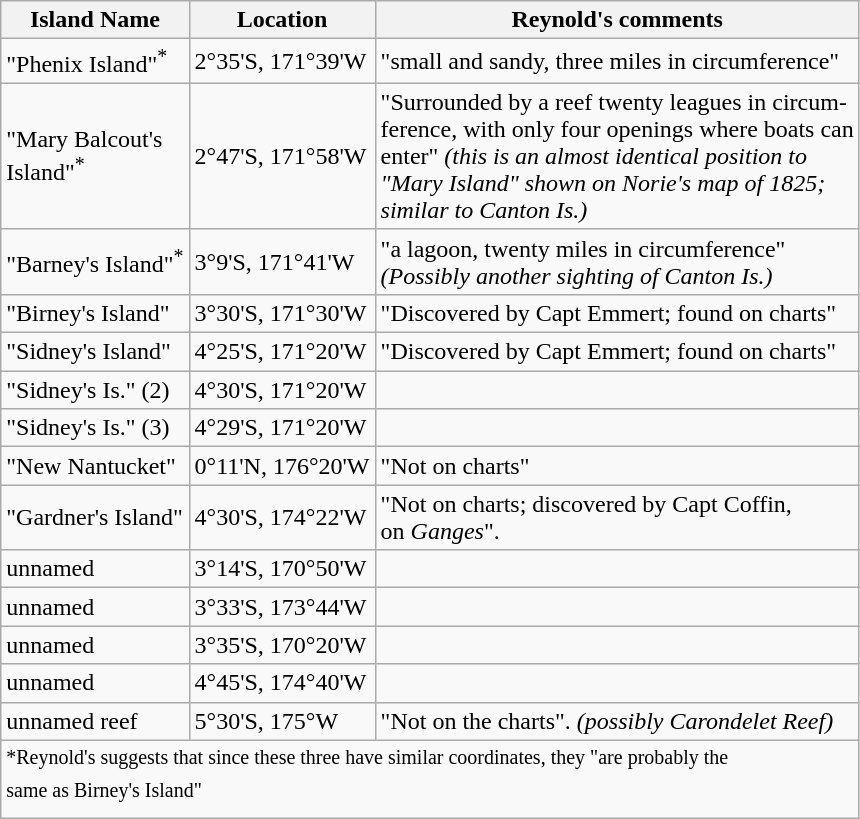<table class="wikitable floatright">
<tr>
<th>Island Name</th>
<th>Location</th>
<th>Reynold's comments</th>
</tr>
<tr>
<td>"Phenix Island"<sup>*</sup></td>
<td>2°35'S, 171°39'W</td>
<td>"small and sandy, three miles in circumference"</td>
</tr>
<tr>
<td>"Mary Balcout's<br>Island"<sup>*</sup></td>
<td>2°47'S, 171°58'W</td>
<td>"Surrounded by a reef twenty leagues in circum-<br>ference, with only four openings where boats can <br> enter" <em>(this is an almost identical position to <br>"Mary Island" shown on Norie's map of 1825;<br> similar to Canton Is.)</em></td>
</tr>
<tr>
<td>"Barney's Island"<sup>*</sup></td>
<td>3°9'S, 171°41'W</td>
<td>"a lagoon, twenty miles in circumference" <br><em>(Possibly another sighting of Canton Is.)</em></td>
</tr>
<tr>
<td>"Birney's Island"</td>
<td>3°30'S, 171°30'W</td>
<td>"Discovered by Capt Emmert; found on charts"</td>
</tr>
<tr>
<td>"Sidney's Island"</td>
<td>4°25'S, 171°20'W</td>
<td>"Discovered by Capt Emmert; found on charts"</td>
</tr>
<tr>
<td>"Sidney's Is." (2)</td>
<td>4°30'S, 171°20'W</td>
<td></td>
</tr>
<tr>
<td>"Sidney's Is." (3)</td>
<td>4°29'S, 171°20'W</td>
<td></td>
</tr>
<tr>
<td>"New Nantucket"</td>
<td>0°11'N, 176°20'W</td>
<td>"Not on charts"</td>
</tr>
<tr>
<td>"Gardner's Island"</td>
<td>4°30'S, 174°22'W</td>
<td>"Not on charts; discovered by Capt Coffin,<br> on <em>Ganges</em>".</td>
</tr>
<tr>
<td>unnamed</td>
<td>3°14'S, 170°50'W</td>
<td></td>
</tr>
<tr>
<td>unnamed</td>
<td>3°33'S, 173°44'W</td>
<td></td>
</tr>
<tr>
<td>unnamed</td>
<td>3°35'S, 170°20'W</td>
<td></td>
</tr>
<tr>
<td>unnamed</td>
<td>4°45'S, 174°40'W</td>
<td></td>
</tr>
<tr>
<td>unnamed reef</td>
<td>5°30'S, 175°W</td>
<td>"Not on the charts". <em>(possibly Carondelet Reef)</em></td>
</tr>
<tr>
<td colspan="3" style="text-align:left;"><sup>*Reynold's suggests that since these three have similar coordinates, they "are probably the<br> same as Birney's Island"</sup></td>
</tr>
</table>
